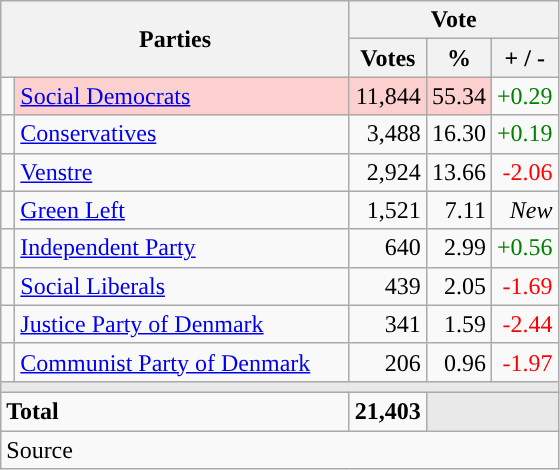<table class="wikitable" style="text-align:right;">
<tr>
<th style="text-align:centre;" rowspan="2" colspan="2" width="225">Parties</th>
<th colspan="3">Vote</th>
</tr>
<tr>
<th width="15">Votes</th>
<th width="15">%</th>
<th width="15">+ / -</th>
</tr>
<tr>
<td width="2" style="color:inherit;background:"></td>
<td bgcolor=#fbd0ce  align="left"><a href='#'>Social Democrats</a></td>
<td bgcolor=#fbd0ce>11,844</td>
<td bgcolor=#fbd0ce>55.34</td>
<td style=color:green;>+0.29</td>
</tr>
<tr>
<td width="2" style="color:inherit;background:"></td>
<td align="left"><a href='#'>Conservatives</a></td>
<td>3,488</td>
<td>16.30</td>
<td style=color:green;>+0.19</td>
</tr>
<tr>
<td width="2" style="color:inherit;background:"></td>
<td align="left"><a href='#'>Venstre</a></td>
<td>2,924</td>
<td>13.66</td>
<td style=color:red;>-2.06</td>
</tr>
<tr>
<td width="2" style="color:inherit;background:"></td>
<td align="left"><a href='#'>Green Left</a></td>
<td>1,521</td>
<td>7.11</td>
<td><em>New</em></td>
</tr>
<tr>
<td width="2" style="color:inherit;background:"></td>
<td align="left"><a href='#'>Independent Party</a></td>
<td>640</td>
<td>2.99</td>
<td style=color:green;>+0.56</td>
</tr>
<tr>
<td width="2" style="color:inherit;background:"></td>
<td align="left"><a href='#'>Social Liberals</a></td>
<td>439</td>
<td>2.05</td>
<td style=color:red;>-1.69</td>
</tr>
<tr>
<td width="2" style="color:inherit;background:"></td>
<td align="left"><a href='#'>Justice Party of Denmark</a></td>
<td>341</td>
<td>1.59</td>
<td style=color:red;>-2.44</td>
</tr>
<tr>
<td width="2" style="color:inherit;background:"></td>
<td align="left"><a href='#'>Communist Party of Denmark</a></td>
<td>206</td>
<td>0.96</td>
<td style=color:red;>-1.97</td>
</tr>
<tr>
<td colspan="7" bgcolor="#E9E9E9"></td>
</tr>
<tr>
<td align="left" colspan="2"><strong>Total</strong></td>
<td><strong>21,403</strong></td>
<td bgcolor="#E9E9E9" colspan="2"></td>
</tr>
<tr>
<td align="left" colspan="6">Source</td>
</tr>
</table>
